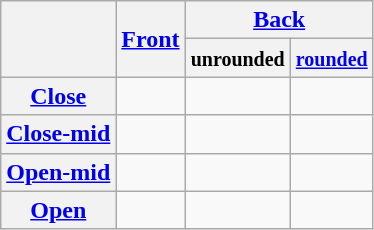<table class="wikitable" style="text-align:center">
<tr>
<th rowspan="2"></th>
<th rowspan="2"><a href='#'>Front</a></th>
<th colspan="2"><a href='#'>Back</a></th>
</tr>
<tr>
<th><small>unrounded</small></th>
<th><small><a href='#'>rounded</a></small></th>
</tr>
<tr>
<th><a href='#'>Close</a></th>
<td></td>
<td></td>
<td></td>
</tr>
<tr>
<th><a href='#'>Close-mid</a></th>
<td></td>
<td></td>
<td></td>
</tr>
<tr>
<th><a href='#'>Open-mid</a></th>
<td></td>
<td></td>
<td></td>
</tr>
<tr>
<th><a href='#'>Open</a></th>
<td></td>
<td></td>
<td></td>
</tr>
</table>
